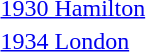<table>
<tr>
<td><a href='#'>1930 Hamilton</a><br></td>
<td></td>
<td></td>
<td></td>
</tr>
<tr>
<td><a href='#'>1934 London</a><br></td>
<td></td>
<td></td>
<td></td>
</tr>
</table>
